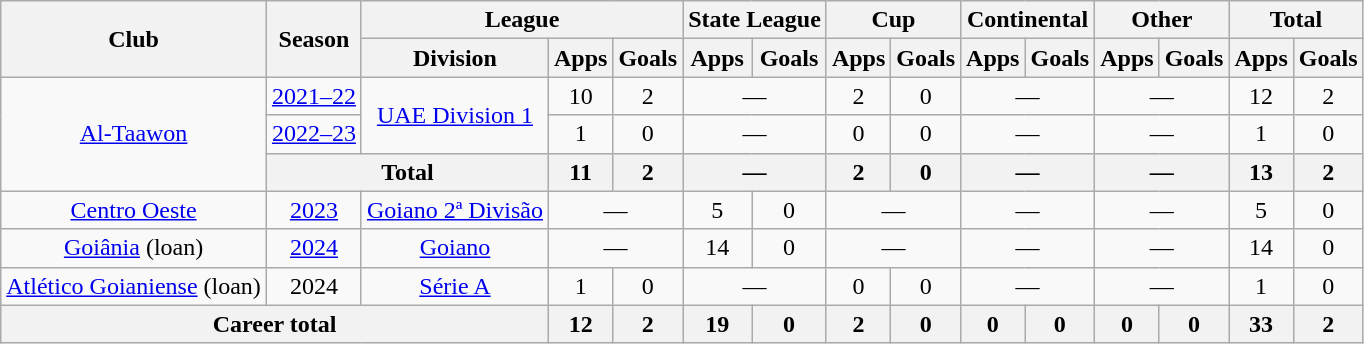<table class="wikitable" style="text-align: center;">
<tr>
<th rowspan="2">Club</th>
<th rowspan="2">Season</th>
<th colspan="3">League</th>
<th colspan="2">State League</th>
<th colspan="2">Cup</th>
<th colspan="2">Continental</th>
<th colspan="2">Other</th>
<th colspan="2">Total</th>
</tr>
<tr>
<th>Division</th>
<th>Apps</th>
<th>Goals</th>
<th>Apps</th>
<th>Goals</th>
<th>Apps</th>
<th>Goals</th>
<th>Apps</th>
<th>Goals</th>
<th>Apps</th>
<th>Goals</th>
<th>Apps</th>
<th>Goals</th>
</tr>
<tr>
<td rowspan="3" valign="center"><a href='#'>Al-Taawon</a></td>
<td><a href='#'>2021–22</a></td>
<td rowspan="2"><a href='#'>UAE Division 1</a></td>
<td>10</td>
<td>2</td>
<td colspan="2">—</td>
<td>2</td>
<td>0</td>
<td colspan="2">—</td>
<td colspan="2">—</td>
<td>12</td>
<td>2</td>
</tr>
<tr>
<td><a href='#'>2022–23</a></td>
<td>1</td>
<td>0</td>
<td colspan="2">—</td>
<td>0</td>
<td>0</td>
<td colspan="2">—</td>
<td colspan="2">—</td>
<td>1</td>
<td>0</td>
</tr>
<tr>
<th colspan="2">Total</th>
<th>11</th>
<th>2</th>
<th colspan="2">—</th>
<th>2</th>
<th>0</th>
<th colspan="2">—</th>
<th colspan="2">—</th>
<th>13</th>
<th>2</th>
</tr>
<tr>
<td valign="center"><a href='#'>Centro Oeste</a></td>
<td><a href='#'>2023</a></td>
<td><a href='#'>Goiano 2ª Divisão</a></td>
<td colspan="2">—</td>
<td>5</td>
<td>0</td>
<td colspan="2">—</td>
<td colspan="2">—</td>
<td colspan="2">—</td>
<td>5</td>
<td>0</td>
</tr>
<tr>
<td valign="center"><a href='#'>Goiânia</a> (loan)</td>
<td><a href='#'>2024</a></td>
<td><a href='#'>Goiano</a></td>
<td colspan="2">—</td>
<td>14</td>
<td>0</td>
<td colspan="2">—</td>
<td colspan="2">—</td>
<td colspan="2">—</td>
<td>14</td>
<td>0</td>
</tr>
<tr>
<td valign="center"><a href='#'>Atlético Goianiense</a> (loan)</td>
<td>2024</td>
<td><a href='#'>Série A</a></td>
<td>1</td>
<td>0</td>
<td colspan="2">—</td>
<td>0</td>
<td>0</td>
<td colspan="2">—</td>
<td colspan="2">—</td>
<td>1</td>
<td>0</td>
</tr>
<tr>
<th colspan="3"><strong>Career total</strong></th>
<th>12</th>
<th>2</th>
<th>19</th>
<th>0</th>
<th>2</th>
<th>0</th>
<th>0</th>
<th>0</th>
<th>0</th>
<th>0</th>
<th>33</th>
<th>2</th>
</tr>
</table>
